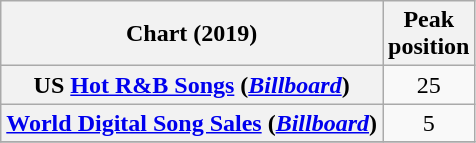<table class="wikitable sortable plainrowheaders" style="text-align:center">
<tr>
<th scope="col">Chart (2019)</th>
<th scope="col">Peak<br>position</th>
</tr>
<tr>
<th scope="row">US <a href='#'>Hot R&B Songs</a> (<em><a href='#'>Billboard</a></em>)</th>
<td>25</td>
</tr>
<tr>
<th scope="row"><a href='#'>World Digital Song Sales</a> (<a href='#'><em>Billboard</em></a>)</th>
<td>5</td>
</tr>
<tr>
</tr>
</table>
